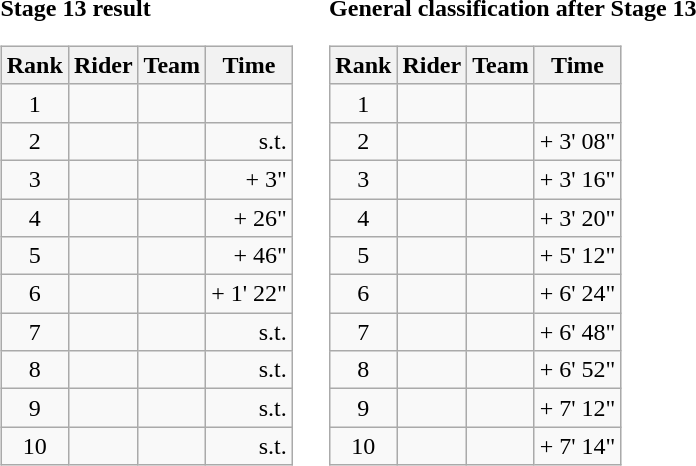<table>
<tr>
<td><strong>Stage 13 result</strong><br><table class="wikitable">
<tr>
<th scope="col">Rank</th>
<th scope="col">Rider</th>
<th scope="col">Team</th>
<th scope="col">Time</th>
</tr>
<tr>
<td style="text-align:center;">1</td>
<td></td>
<td></td>
<td style="text-align:right;"></td>
</tr>
<tr>
<td style="text-align:center;">2</td>
<td></td>
<td></td>
<td style="text-align:right;">s.t.</td>
</tr>
<tr>
<td style="text-align:center;">3</td>
<td></td>
<td></td>
<td style="text-align:right;">+ 3"</td>
</tr>
<tr>
<td style="text-align:center;">4</td>
<td></td>
<td></td>
<td style="text-align:right;">+ 26"</td>
</tr>
<tr>
<td style="text-align:center;">5</td>
<td></td>
<td></td>
<td style="text-align:right;">+ 46"</td>
</tr>
<tr>
<td style="text-align:center;">6</td>
<td></td>
<td></td>
<td style="text-align:right;">+ 1' 22"</td>
</tr>
<tr>
<td style="text-align:center;">7</td>
<td></td>
<td></td>
<td style="text-align:right;">s.t.</td>
</tr>
<tr>
<td style="text-align:center;">8</td>
<td></td>
<td></td>
<td style="text-align:right;">s.t.</td>
</tr>
<tr>
<td style="text-align:center;">9</td>
<td></td>
<td></td>
<td style="text-align:right;">s.t.</td>
</tr>
<tr>
<td style="text-align:center;">10</td>
<td></td>
<td></td>
<td style="text-align:right;">s.t.</td>
</tr>
</table>
</td>
<td></td>
<td><strong>General classification after Stage 13</strong><br><table class="wikitable">
<tr>
<th scope="col">Rank</th>
<th scope="col">Rider</th>
<th scope="col">Team</th>
<th scope="col">Time</th>
</tr>
<tr>
<td style="text-align:center;">1</td>
<td></td>
<td></td>
<td style="text-align:right;"></td>
</tr>
<tr>
<td style="text-align:center;">2</td>
<td></td>
<td></td>
<td style="text-align:right;">+ 3' 08"</td>
</tr>
<tr>
<td style="text-align:center;">3</td>
<td></td>
<td></td>
<td style="text-align:right;">+ 3' 16"</td>
</tr>
<tr>
<td style="text-align:center;">4</td>
<td></td>
<td></td>
<td style="text-align:right;">+ 3' 20"</td>
</tr>
<tr>
<td style="text-align:center;">5</td>
<td></td>
<td></td>
<td style="text-align:right;">+ 5' 12"</td>
</tr>
<tr>
<td style="text-align:center;">6</td>
<td></td>
<td></td>
<td style="text-align:right;">+ 6' 24"</td>
</tr>
<tr>
<td style="text-align:center;">7</td>
<td></td>
<td></td>
<td style="text-align:right;">+ 6' 48"</td>
</tr>
<tr>
<td style="text-align:center;">8</td>
<td></td>
<td></td>
<td style="text-align:right;">+ 6' 52"</td>
</tr>
<tr>
<td style="text-align:center;">9</td>
<td></td>
<td></td>
<td style="text-align:right;">+ 7' 12"</td>
</tr>
<tr>
<td style="text-align:center;">10</td>
<td></td>
<td></td>
<td style="text-align:right;">+ 7' 14"</td>
</tr>
</table>
</td>
</tr>
</table>
